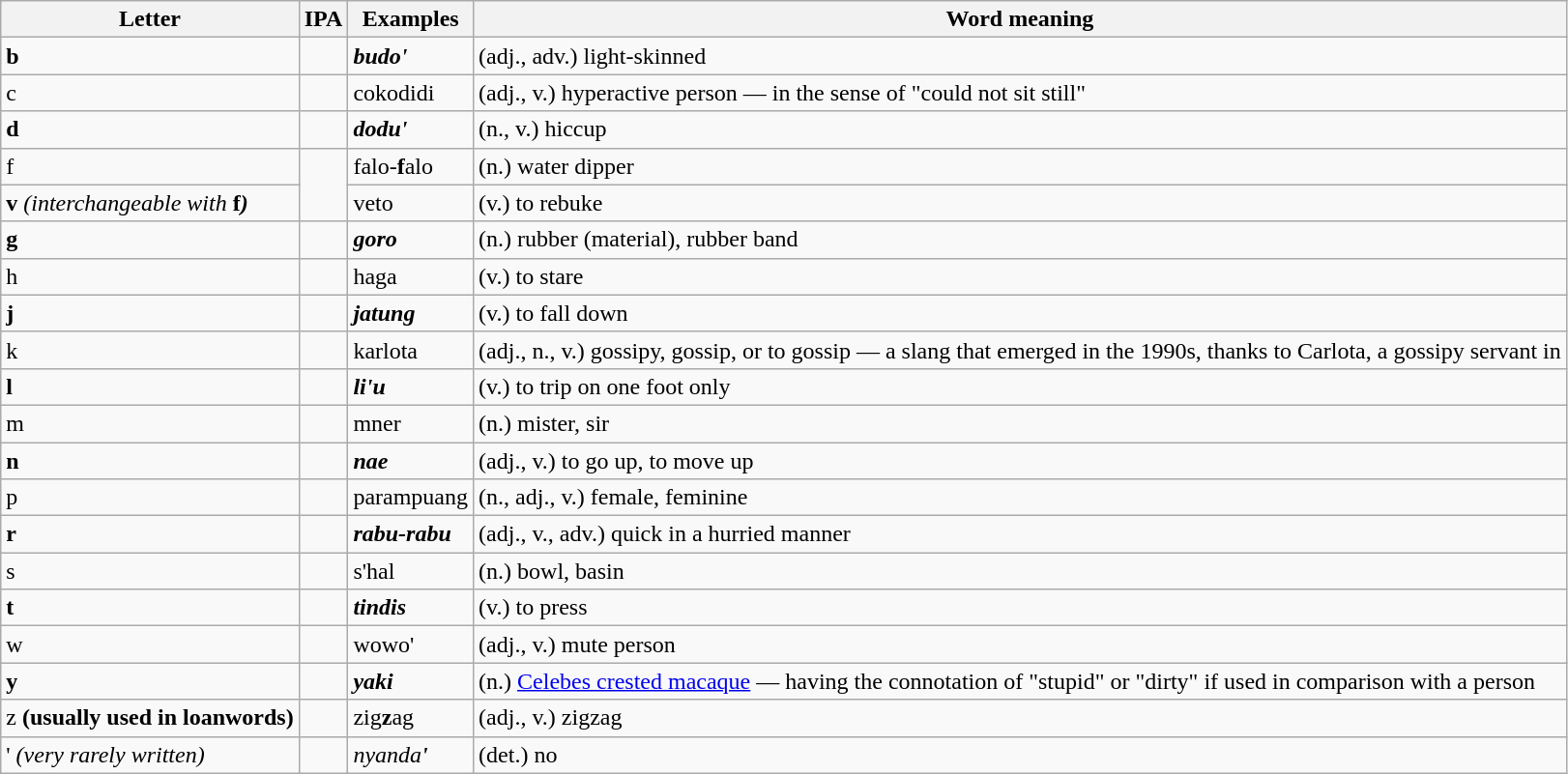<table class="wikitable">
<tr>
<th>Letter</th>
<th>IPA</th>
<th>Examples</th>
<th>Word meaning</th>
</tr>
<tr>
<td><strong>b</strong></td>
<td></td>
<td><strong><em>b<strong>udo'<em></td>
<td>(adj., adv.) light-skinned</td>
</tr>
<tr>
<td></strong>c<strong></td>
<td></td>
<td></em></strong>c</strong>okodidi</em></td>
<td>(adj., v.) hyperactive person — in the sense of "could not sit still"</td>
</tr>
<tr>
<td><strong>d</strong></td>
<td></td>
<td><strong><em>d<strong>o</strong>d<strong>u'<em></td>
<td>(n., v.) hiccup</td>
</tr>
<tr>
<td></strong>f<strong></td>
<td rowspan="2"></td>
<td></em></strong>f</strong>alo-<strong>f</strong>alo</em></td>
<td>(n.) water dipper</td>
</tr>
<tr>
<td><strong>v</strong> <em>(interchangeable with</em> <strong>f<strong><em>)<em></td>
<td></em></strong>v</strong>eto</em></td>
<td>(v.) to rebuke</td>
</tr>
<tr>
<td><strong>g</strong></td>
<td></td>
<td><strong><em>g<strong>oro<em></td>
<td>(n.) rubber (material), rubber band</td>
</tr>
<tr>
<td></strong>h<strong></td>
<td></td>
<td></em></strong>h</strong>aga</em></td>
<td>(v.) to stare</td>
</tr>
<tr>
<td><strong>j</strong></td>
<td></td>
<td><strong><em>j<strong>atung<em></td>
<td>(v.) to fall down</td>
</tr>
<tr>
<td></strong>k<strong></td>
<td></td>
<td></em></strong>k</strong>arlota</em></td>
<td>(adj., n., v.) gossipy, gossip, or to gossip — a slang that emerged in the 1990s, thanks to Carlota, a gossipy servant in <em></em></td>
</tr>
<tr>
<td><strong>l</strong></td>
<td></td>
<td><strong><em>l<strong>i'u<em></td>
<td>(v.) to trip on one foot only</td>
</tr>
<tr>
<td></strong>m<strong></td>
<td></td>
<td></em></strong>m</strong>ner</em></td>
<td>(n.) mister, sir</td>
</tr>
<tr>
<td><strong>n</strong></td>
<td></td>
<td><strong><em>n<strong>ae<em></td>
<td>(adj., v.) to go up, to move up</td>
</tr>
<tr>
<td></strong>p<strong></td>
<td></td>
<td></em></strong>p</strong>arampuang</em></td>
<td>(n., adj., v.) female, feminine</td>
</tr>
<tr>
<td><strong>r</strong></td>
<td></td>
<td><strong><em>r<strong>abu-</strong>r<strong>abu<em></td>
<td>(adj., v., adv.) quick in a hurried manner</td>
</tr>
<tr>
<td></strong>s<strong></td>
<td></td>
<td></em></strong>s</strong>'hal</em></td>
<td>(n.) bowl, basin</td>
</tr>
<tr>
<td><strong>t</strong></td>
<td></td>
<td><strong><em>t<strong>indis<em></td>
<td>(v.) to press</td>
</tr>
<tr>
<td></strong>w<strong></td>
<td></td>
<td></em></strong>w</strong>owo'</em></td>
<td>(adj., v.) mute person</td>
</tr>
<tr>
<td><strong>y</strong></td>
<td></td>
<td><strong><em>y<strong>aki<em></td>
<td>(n.) <a href='#'>Celebes crested macaque</a> — having the connotation of "stupid" or "dirty" if used in comparison with a person</td>
</tr>
<tr>
<td></strong>z<strong> </em>(usually used in loanwords)<em></td>
<td></td>
<td></em></strong>z</strong>ig<strong>z</strong>ag</em></td>
<td>(adj., v.) zigzag</td>
</tr>
<tr>
<td><strong></strong>' <em>(very rarely written)</em></td>
<td></td>
<td><em>nyanda<strong>'<strong><em></td>
<td>(det.) no</td>
</tr>
</table>
